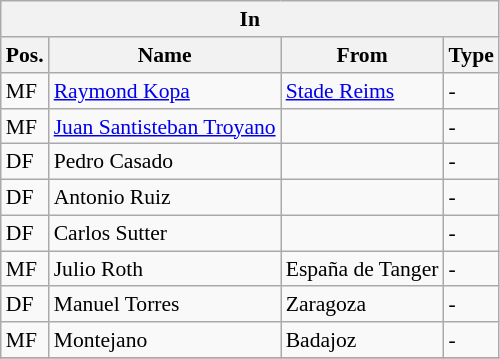<table class="wikitable" style="font-size:90%;float:left; margin-right:1em;">
<tr>
<th colspan="4">In</th>
</tr>
<tr>
<th>Pos.</th>
<th>Name</th>
<th>From</th>
<th>Type</th>
</tr>
<tr>
<td>MF</td>
<td> <a href='#'>Raymond Kopa</a></td>
<td> <a href='#'>Stade Reims</a></td>
<td>-</td>
</tr>
<tr>
<td>MF</td>
<td> <a href='#'>Juan Santisteban Troyano</a></td>
<td></td>
<td>-</td>
</tr>
<tr>
<td>DF</td>
<td> Pedro Casado</td>
<td></td>
<td>-</td>
</tr>
<tr>
<td>DF</td>
<td> Antonio Ruiz</td>
<td></td>
<td>-</td>
</tr>
<tr>
<td>DF</td>
<td> Carlos Sutter</td>
<td></td>
<td>-</td>
</tr>
<tr>
<td>MF</td>
<td> Julio Roth</td>
<td>España de Tanger</td>
<td>-</td>
</tr>
<tr>
<td>DF</td>
<td> Manuel Torres</td>
<td>Zaragoza</td>
<td>-</td>
</tr>
<tr>
<td>MF</td>
<td> Montejano</td>
<td>Badajoz</td>
<td>-</td>
</tr>
<tr>
</tr>
</table>
